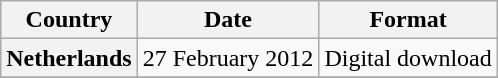<table class="wikitable plainrowheaders">
<tr>
<th scope="col">Country</th>
<th scope="col">Date</th>
<th scope="col">Format</th>
</tr>
<tr>
<th scope="row">Netherlands</th>
<td>27 February 2012</td>
<td>Digital download</td>
</tr>
<tr>
</tr>
</table>
